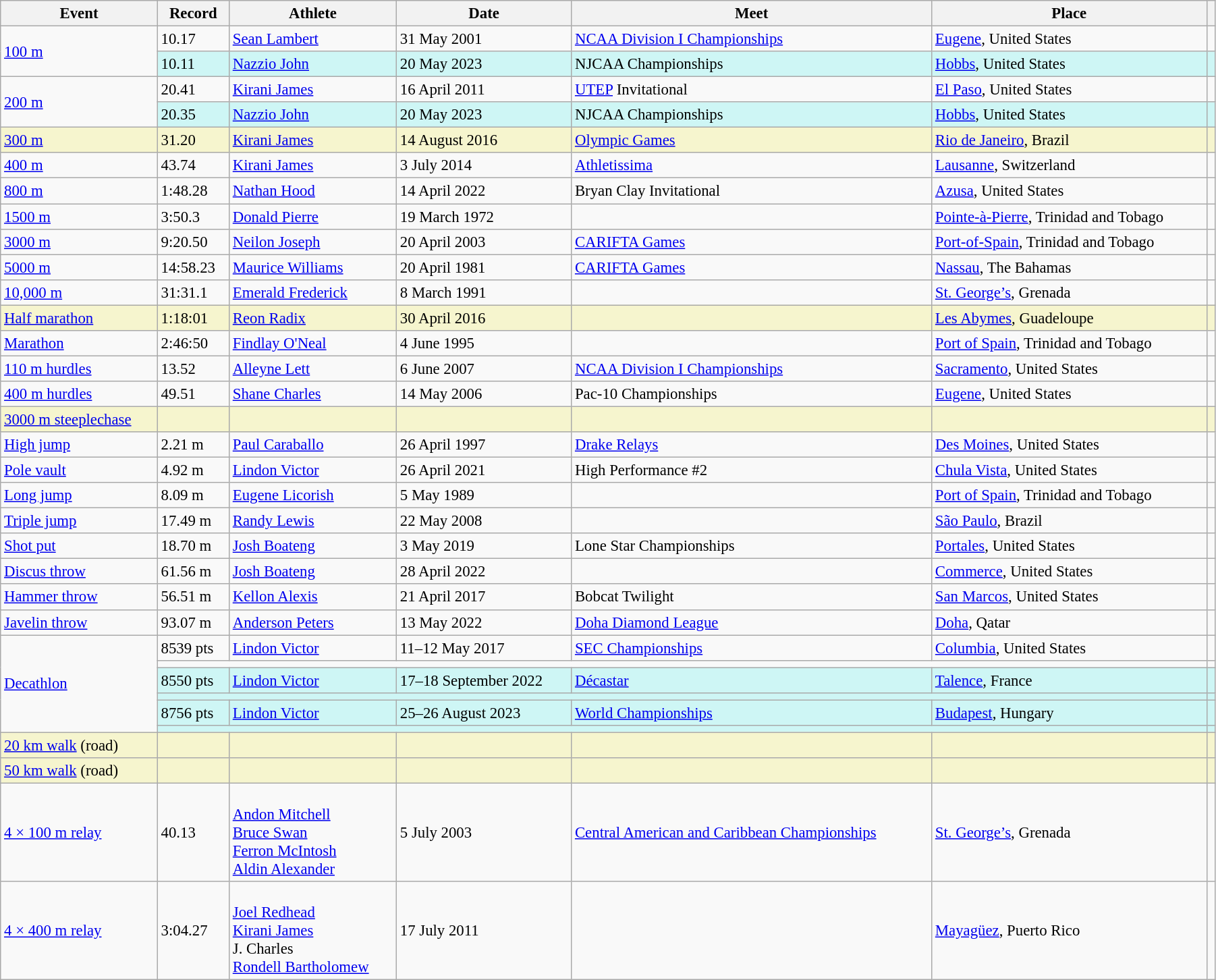<table class="wikitable" style="font-size:95%; width: 95%;">
<tr>
<th>Event</th>
<th>Record</th>
<th>Athlete</th>
<th>Date</th>
<th>Meet</th>
<th>Place</th>
<th></th>
</tr>
<tr>
<td rowspan=2><a href='#'>100 m</a></td>
<td>10.17 </td>
<td><a href='#'>Sean Lambert</a></td>
<td>31 May 2001</td>
<td><a href='#'>NCAA Division I Championships</a></td>
<td><a href='#'>Eugene</a>, United States</td>
<td></td>
</tr>
<tr bgcolor=#CEF6F5>
<td>10.11 </td>
<td><a href='#'>Nazzio John</a></td>
<td>20 May 2023</td>
<td>NJCAA Championships</td>
<td><a href='#'>Hobbs</a>, United States</td>
<td></td>
</tr>
<tr>
<td rowspan=2><a href='#'>200 m</a></td>
<td>20.41 </td>
<td><a href='#'>Kirani James</a></td>
<td>16 April 2011</td>
<td><a href='#'>UTEP</a> Invitational</td>
<td><a href='#'>El Paso</a>, United States</td>
<td></td>
</tr>
<tr bgcolor=#CEF6F5>
<td>20.35 </td>
<td><a href='#'>Nazzio John</a></td>
<td>20 May 2023</td>
<td>NJCAA Championships</td>
<td><a href='#'>Hobbs</a>, United States</td>
<td></td>
</tr>
<tr style="background:#f6F5CE;">
<td><a href='#'>300 m</a></td>
<td>31.20</td>
<td><a href='#'>Kirani James</a></td>
<td>14 August 2016</td>
<td><a href='#'>Olympic Games</a></td>
<td><a href='#'>Rio de Janeiro</a>, Brazil</td>
<td></td>
</tr>
<tr>
<td><a href='#'>400 m</a></td>
<td>43.74</td>
<td><a href='#'>Kirani James</a></td>
<td>3 July 2014</td>
<td><a href='#'>Athletissima</a></td>
<td><a href='#'>Lausanne</a>, Switzerland</td>
<td></td>
</tr>
<tr>
<td><a href='#'>800 m</a></td>
<td>1:48.28</td>
<td><a href='#'>Nathan Hood</a></td>
<td>14 April 2022</td>
<td>Bryan Clay Invitational</td>
<td><a href='#'>Azusa</a>, United States</td>
<td></td>
</tr>
<tr>
<td><a href='#'>1500 m</a></td>
<td>3:50.3 </td>
<td><a href='#'>Donald Pierre</a></td>
<td>19 March 1972</td>
<td></td>
<td><a href='#'>Pointe-à-Pierre</a>, Trinidad and Tobago</td>
<td></td>
</tr>
<tr>
<td><a href='#'>3000 m</a></td>
<td>9:20.50</td>
<td><a href='#'>Neilon Joseph</a></td>
<td>20 April 2003</td>
<td><a href='#'>CARIFTA Games</a></td>
<td><a href='#'>Port-of-Spain</a>, Trinidad and Tobago</td>
<td></td>
</tr>
<tr>
<td><a href='#'>5000 m</a></td>
<td>14:58.23</td>
<td><a href='#'>Maurice Williams</a></td>
<td>20 April 1981</td>
<td><a href='#'>CARIFTA Games</a></td>
<td><a href='#'>Nassau</a>, The Bahamas</td>
<td></td>
</tr>
<tr>
<td><a href='#'>10,000 m</a></td>
<td>31:31.1 </td>
<td><a href='#'>Emerald Frederick</a></td>
<td>8 March 1991</td>
<td></td>
<td><a href='#'>St. George’s</a>, Grenada</td>
<td></td>
</tr>
<tr style="background:#f6F5CE;">
<td><a href='#'>Half marathon</a></td>
<td>1:18:01</td>
<td><a href='#'>Reon Radix</a></td>
<td>30 April 2016</td>
<td></td>
<td><a href='#'>Les Abymes</a>, Guadeloupe</td>
<td></td>
</tr>
<tr>
<td><a href='#'>Marathon</a></td>
<td>2:46:50</td>
<td><a href='#'>Findlay O'Neal</a></td>
<td>4 June 1995</td>
<td></td>
<td><a href='#'>Port of Spain</a>, Trinidad and Tobago</td>
<td></td>
</tr>
<tr>
<td><a href='#'>110 m hurdles</a></td>
<td>13.52 </td>
<td><a href='#'>Alleyne Lett</a></td>
<td>6 June 2007</td>
<td><a href='#'>NCAA Division I Championships</a></td>
<td><a href='#'>Sacramento</a>, United States</td>
<td></td>
</tr>
<tr>
<td><a href='#'>400 m hurdles</a></td>
<td>49.51 </td>
<td><a href='#'>Shane Charles</a></td>
<td>14 May 2006</td>
<td>Pac-10 Championships</td>
<td><a href='#'>Eugene</a>, United States</td>
<td></td>
</tr>
<tr style="background:#f6F5CE;">
<td><a href='#'>3000 m steeplechase</a></td>
<td></td>
<td></td>
<td></td>
<td></td>
<td></td>
<td></td>
</tr>
<tr>
<td><a href='#'>High jump</a></td>
<td>2.21 m</td>
<td><a href='#'>Paul Caraballo</a></td>
<td>26 April 1997</td>
<td><a href='#'>Drake Relays</a></td>
<td><a href='#'>Des Moines</a>, United States</td>
<td></td>
</tr>
<tr>
<td><a href='#'>Pole vault</a></td>
<td>4.92 m</td>
<td><a href='#'>Lindon Victor</a></td>
<td>26 April 2021</td>
<td>High Performance #2</td>
<td><a href='#'>Chula Vista</a>, United States</td>
<td></td>
</tr>
<tr>
<td><a href='#'>Long jump</a></td>
<td>8.09 m </td>
<td><a href='#'>Eugene Licorish</a></td>
<td>5 May 1989</td>
<td></td>
<td><a href='#'>Port of Spain</a>, Trinidad and Tobago</td>
<td></td>
</tr>
<tr>
<td><a href='#'>Triple jump</a></td>
<td>17.49 m </td>
<td><a href='#'>Randy Lewis</a></td>
<td>22 May 2008</td>
<td></td>
<td><a href='#'>São Paulo</a>, Brazil</td>
<td></td>
</tr>
<tr>
<td><a href='#'>Shot put</a></td>
<td>18.70 m</td>
<td><a href='#'>Josh Boateng</a></td>
<td>3 May 2019</td>
<td>Lone Star Championships</td>
<td><a href='#'>Portales</a>, United States</td>
<td></td>
</tr>
<tr>
<td><a href='#'>Discus throw</a></td>
<td>61.56 m</td>
<td><a href='#'>Josh Boateng</a></td>
<td>28 April 2022</td>
<td></td>
<td><a href='#'>Commerce</a>, United States</td>
<td></td>
</tr>
<tr>
<td><a href='#'>Hammer throw</a></td>
<td>56.51 m</td>
<td><a href='#'>Kellon Alexis</a></td>
<td>21 April 2017</td>
<td>Bobcat Twilight</td>
<td><a href='#'>San Marcos</a>, United States</td>
<td></td>
</tr>
<tr>
<td><a href='#'>Javelin throw</a></td>
<td>93.07 m</td>
<td><a href='#'>Anderson Peters</a></td>
<td>13 May 2022</td>
<td><a href='#'>Doha Diamond League</a></td>
<td><a href='#'>Doha</a>, Qatar</td>
<td></td>
</tr>
<tr>
<td rowspan=6><a href='#'>Decathlon</a></td>
<td>8539 pts</td>
<td><a href='#'>Lindon Victor</a></td>
<td>11–12 May 2017</td>
<td><a href='#'>SEC Championships</a></td>
<td><a href='#'>Columbia</a>, United States</td>
<td></td>
</tr>
<tr>
<td colspan=5></td>
<td></td>
</tr>
<tr bgcolor=#CEF6F5>
<td>8550 pts</td>
<td><a href='#'>Lindon Victor</a></td>
<td>17–18 September 2022</td>
<td><a href='#'>Décastar</a></td>
<td><a href='#'>Talence</a>, France</td>
<td></td>
</tr>
<tr bgcolor=#CEF6F5>
<td colspan=5></td>
<td></td>
</tr>
<tr bgcolor="#CEF6F5">
<td>8756 pts</td>
<td><a href='#'>Lindon Victor</a></td>
<td>25–26 August 2023</td>
<td><a href='#'>World Championships</a></td>
<td><a href='#'>Budapest</a>, Hungary</td>
<td></td>
</tr>
<tr bgcolor=#CEF6F5>
<td colspan=5></td>
<td></td>
</tr>
<tr style="background:#f6F5CE;">
<td><a href='#'>20 km walk</a> (road)</td>
<td></td>
<td></td>
<td></td>
<td></td>
<td></td>
<td></td>
</tr>
<tr style="background:#f6F5CE;">
<td><a href='#'>50 km walk</a> (road)</td>
<td></td>
<td></td>
<td></td>
<td></td>
<td></td>
<td></td>
</tr>
<tr>
<td><a href='#'>4 × 100 m relay</a></td>
<td>40.13</td>
<td><br><a href='#'>Andon Mitchell</a><br><a href='#'>Bruce Swan</a><br><a href='#'>Ferron McIntosh</a><br><a href='#'>Aldin Alexander</a></td>
<td>5 July 2003</td>
<td><a href='#'>Central American and Caribbean Championships</a></td>
<td><a href='#'>St. George’s</a>, Grenada</td>
<td></td>
</tr>
<tr>
<td><a href='#'>4 × 400 m relay</a></td>
<td>3:04.27</td>
<td><br><a href='#'>Joel Redhead</a><br><a href='#'>Kirani James</a><br>J. Charles<br><a href='#'>Rondell Bartholomew</a></td>
<td>17 July 2011</td>
<td></td>
<td><a href='#'>Mayagüez</a>, Puerto Rico</td>
<td></td>
</tr>
</table>
